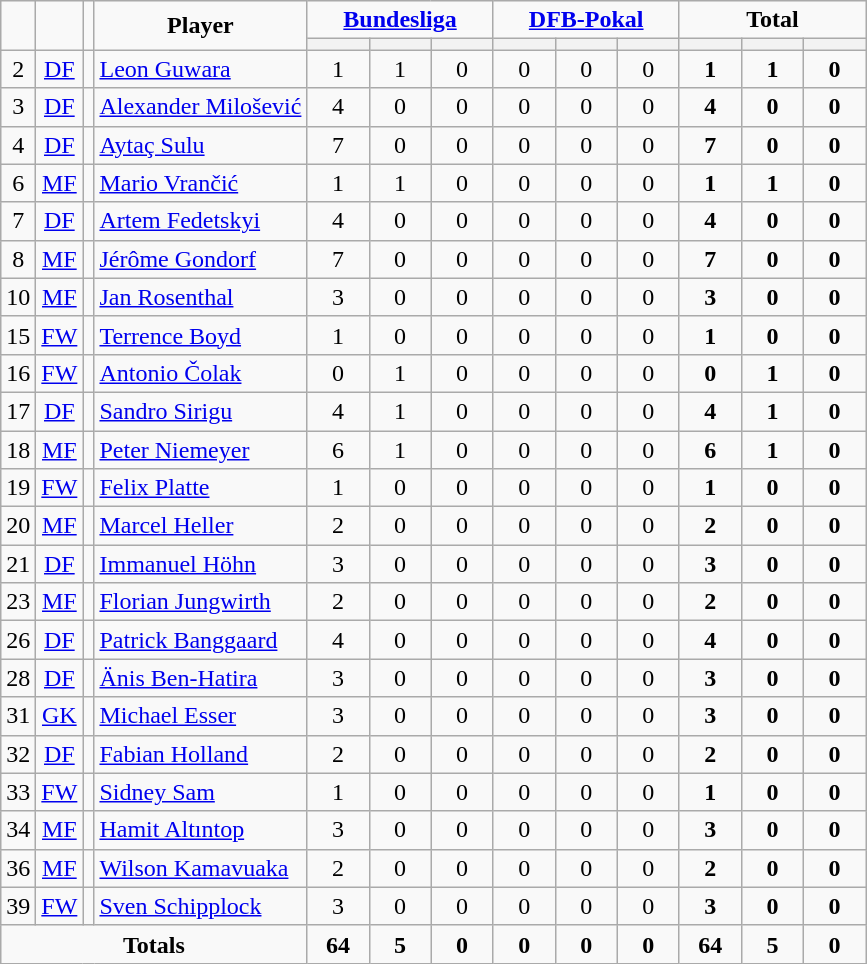<table class="wikitable" style="text-align:center;">
<tr>
<td rowspan="2" !width=15><strong></strong></td>
<td rowspan="2" !width=15><strong></strong></td>
<td rowspan="2" !width=15><strong></strong></td>
<td rowspan="2" !width=120><strong>Player</strong></td>
<td colspan="3"><strong><a href='#'>Bundesliga</a></strong></td>
<td colspan="3"><strong><a href='#'>DFB-Pokal</a></strong></td>
<td colspan="3"><strong>Total</strong></td>
</tr>
<tr>
<th width=34; background:#fe9;"></th>
<th width=34; background:#fe9;"></th>
<th width=34; background:#ff8888;"></th>
<th width=34; background:#fe9;"></th>
<th width=34; background:#fe9;"></th>
<th width=34; background:#ff8888;"></th>
<th width=34; background:#fe9;"></th>
<th width=34; background:#fe9;"></th>
<th width=34; background:#ff8888;"></th>
</tr>
<tr>
<td>2</td>
<td><a href='#'>DF</a></td>
<td></td>
<td align=left><a href='#'>Leon Guwara</a></td>
<td>1</td>
<td>1</td>
<td>0</td>
<td>0</td>
<td>0</td>
<td>0</td>
<td><strong>1</strong></td>
<td><strong>1</strong></td>
<td><strong>0</strong></td>
</tr>
<tr>
<td>3</td>
<td><a href='#'>DF</a></td>
<td></td>
<td align=left><a href='#'>Alexander Milošević</a></td>
<td>4</td>
<td>0</td>
<td>0</td>
<td>0</td>
<td>0</td>
<td>0</td>
<td><strong>4</strong></td>
<td><strong>0</strong></td>
<td><strong>0</strong></td>
</tr>
<tr>
<td>4</td>
<td><a href='#'>DF</a></td>
<td></td>
<td align=left><a href='#'>Aytaç Sulu</a></td>
<td>7</td>
<td>0</td>
<td>0</td>
<td>0</td>
<td>0</td>
<td>0</td>
<td><strong>7</strong></td>
<td><strong>0</strong></td>
<td><strong>0</strong></td>
</tr>
<tr>
<td>6</td>
<td><a href='#'>MF</a></td>
<td></td>
<td align=left><a href='#'>Mario Vrančić</a></td>
<td>1</td>
<td>1</td>
<td>0</td>
<td>0</td>
<td>0</td>
<td>0</td>
<td><strong>1</strong></td>
<td><strong>1</strong></td>
<td><strong>0</strong></td>
</tr>
<tr>
<td>7</td>
<td><a href='#'>DF</a></td>
<td></td>
<td align=left><a href='#'>Artem Fedetskyi</a></td>
<td>4</td>
<td>0</td>
<td>0</td>
<td>0</td>
<td>0</td>
<td>0</td>
<td><strong>4</strong></td>
<td><strong>0</strong></td>
<td><strong>0</strong></td>
</tr>
<tr>
<td>8</td>
<td><a href='#'>MF</a></td>
<td></td>
<td align=left><a href='#'>Jérôme Gondorf</a></td>
<td>7</td>
<td>0</td>
<td>0</td>
<td>0</td>
<td>0</td>
<td>0</td>
<td><strong>7</strong></td>
<td><strong>0</strong></td>
<td><strong>0</strong></td>
</tr>
<tr>
<td>10</td>
<td><a href='#'>MF</a></td>
<td></td>
<td align=left><a href='#'>Jan Rosenthal</a></td>
<td>3</td>
<td>0</td>
<td>0</td>
<td>0</td>
<td>0</td>
<td>0</td>
<td><strong>3</strong></td>
<td><strong>0</strong></td>
<td><strong>0</strong></td>
</tr>
<tr>
<td>15</td>
<td><a href='#'>FW</a></td>
<td></td>
<td align=left><a href='#'>Terrence Boyd</a></td>
<td>1</td>
<td>0</td>
<td>0</td>
<td>0</td>
<td>0</td>
<td>0</td>
<td><strong>1</strong></td>
<td><strong>0</strong></td>
<td><strong>0</strong></td>
</tr>
<tr>
<td>16</td>
<td><a href='#'>FW</a></td>
<td></td>
<td align=left><a href='#'>Antonio Čolak</a></td>
<td>0</td>
<td>1</td>
<td>0</td>
<td>0</td>
<td>0</td>
<td>0</td>
<td><strong>0</strong></td>
<td><strong>1</strong></td>
<td><strong>0</strong></td>
</tr>
<tr>
<td>17</td>
<td><a href='#'>DF</a></td>
<td></td>
<td align=left><a href='#'>Sandro Sirigu</a></td>
<td>4</td>
<td>1</td>
<td>0</td>
<td>0</td>
<td>0</td>
<td>0</td>
<td><strong>4</strong></td>
<td><strong>1</strong></td>
<td><strong>0</strong></td>
</tr>
<tr>
<td>18</td>
<td><a href='#'>MF</a></td>
<td></td>
<td align=left><a href='#'>Peter Niemeyer</a></td>
<td>6</td>
<td>1</td>
<td>0</td>
<td>0</td>
<td>0</td>
<td>0</td>
<td><strong>6</strong></td>
<td><strong>1</strong></td>
<td><strong>0</strong></td>
</tr>
<tr>
<td>19</td>
<td><a href='#'>FW</a></td>
<td></td>
<td align=left><a href='#'>Felix Platte</a></td>
<td>1</td>
<td>0</td>
<td>0</td>
<td>0</td>
<td>0</td>
<td>0</td>
<td><strong>1</strong></td>
<td><strong>0</strong></td>
<td><strong>0</strong></td>
</tr>
<tr>
<td>20</td>
<td><a href='#'>MF</a></td>
<td></td>
<td align=left><a href='#'>Marcel Heller</a></td>
<td>2</td>
<td>0</td>
<td>0</td>
<td>0</td>
<td>0</td>
<td>0</td>
<td><strong>2</strong></td>
<td><strong>0</strong></td>
<td><strong>0</strong></td>
</tr>
<tr>
<td>21</td>
<td><a href='#'>DF</a></td>
<td></td>
<td align=left><a href='#'>Immanuel Höhn</a></td>
<td>3</td>
<td>0</td>
<td>0</td>
<td>0</td>
<td>0</td>
<td>0</td>
<td><strong>3</strong></td>
<td><strong>0</strong></td>
<td><strong>0</strong></td>
</tr>
<tr>
<td>23</td>
<td><a href='#'>MF</a></td>
<td></td>
<td align=left><a href='#'>Florian Jungwirth</a></td>
<td>2</td>
<td>0</td>
<td>0</td>
<td>0</td>
<td>0</td>
<td>0</td>
<td><strong>2</strong></td>
<td><strong>0</strong></td>
<td><strong>0</strong></td>
</tr>
<tr>
<td>26</td>
<td><a href='#'>DF</a></td>
<td></td>
<td align=left><a href='#'>Patrick Banggaard</a></td>
<td>4</td>
<td>0</td>
<td>0</td>
<td>0</td>
<td>0</td>
<td>0</td>
<td><strong>4</strong></td>
<td><strong>0</strong></td>
<td><strong>0</strong></td>
</tr>
<tr>
<td>28</td>
<td><a href='#'>DF</a></td>
<td></td>
<td align=left><a href='#'>Änis Ben-Hatira</a></td>
<td>3</td>
<td>0</td>
<td>0</td>
<td>0</td>
<td>0</td>
<td>0</td>
<td><strong>3</strong></td>
<td><strong>0</strong></td>
<td><strong>0</strong></td>
</tr>
<tr>
<td>31</td>
<td><a href='#'>GK</a></td>
<td></td>
<td align=left><a href='#'>Michael Esser</a></td>
<td>3</td>
<td>0</td>
<td>0</td>
<td>0</td>
<td>0</td>
<td>0</td>
<td><strong>3</strong></td>
<td><strong>0</strong></td>
<td><strong>0</strong></td>
</tr>
<tr>
<td>32</td>
<td><a href='#'>DF</a></td>
<td></td>
<td align=left><a href='#'>Fabian Holland</a></td>
<td>2</td>
<td>0</td>
<td>0</td>
<td>0</td>
<td>0</td>
<td>0</td>
<td><strong>2</strong></td>
<td><strong>0</strong></td>
<td><strong>0</strong></td>
</tr>
<tr>
<td>33</td>
<td><a href='#'>FW</a></td>
<td></td>
<td align=left><a href='#'>Sidney Sam</a></td>
<td>1</td>
<td>0</td>
<td>0</td>
<td>0</td>
<td>0</td>
<td>0</td>
<td><strong>1</strong></td>
<td><strong>0</strong></td>
<td><strong>0</strong></td>
</tr>
<tr>
<td>34</td>
<td><a href='#'>MF</a></td>
<td></td>
<td align=left><a href='#'>Hamit Altıntop</a></td>
<td>3</td>
<td>0</td>
<td>0</td>
<td>0</td>
<td>0</td>
<td>0</td>
<td><strong>3</strong></td>
<td><strong>0</strong></td>
<td><strong>0</strong></td>
</tr>
<tr>
<td>36</td>
<td><a href='#'>MF</a></td>
<td></td>
<td align=left><a href='#'>Wilson Kamavuaka</a></td>
<td>2</td>
<td>0</td>
<td>0</td>
<td>0</td>
<td>0</td>
<td>0</td>
<td><strong>2</strong></td>
<td><strong>0</strong></td>
<td><strong>0</strong></td>
</tr>
<tr>
<td>39</td>
<td><a href='#'>FW</a></td>
<td></td>
<td align=left><a href='#'>Sven Schipplock</a></td>
<td>3</td>
<td>0</td>
<td>0</td>
<td>0</td>
<td>0</td>
<td>0</td>
<td><strong>3</strong></td>
<td><strong>0</strong></td>
<td><strong>0</strong></td>
</tr>
<tr>
<td colspan=4><strong>Totals</strong></td>
<td><strong>64</strong></td>
<td><strong>5</strong></td>
<td><strong>0</strong></td>
<td><strong>0</strong></td>
<td><strong>0</strong></td>
<td><strong>0</strong></td>
<td><strong>64</strong></td>
<td><strong>5</strong></td>
<td><strong>0</strong></td>
</tr>
</table>
